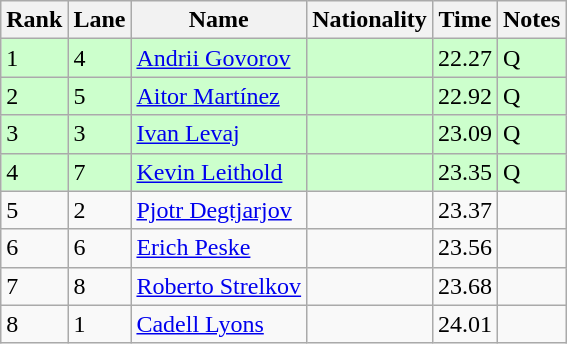<table class="wikitable">
<tr>
<th>Rank</th>
<th>Lane</th>
<th>Name</th>
<th>Nationality</th>
<th>Time</th>
<th>Notes</th>
</tr>
<tr bgcolor=ccffcc>
<td>1</td>
<td>4</td>
<td><a href='#'>Andrii Govorov</a></td>
<td></td>
<td>22.27</td>
<td>Q</td>
</tr>
<tr bgcolor=ccffcc>
<td>2</td>
<td>5</td>
<td><a href='#'>Aitor Martínez</a></td>
<td></td>
<td>22.92</td>
<td>Q</td>
</tr>
<tr bgcolor=ccffcc>
<td>3</td>
<td>3</td>
<td><a href='#'>Ivan Levaj</a></td>
<td></td>
<td>23.09</td>
<td>Q</td>
</tr>
<tr bgcolor=ccffcc>
<td>4</td>
<td>7</td>
<td><a href='#'>Kevin Leithold</a></td>
<td></td>
<td>23.35</td>
<td>Q</td>
</tr>
<tr>
<td>5</td>
<td>2</td>
<td><a href='#'>Pjotr Degtjarjov</a></td>
<td></td>
<td>23.37</td>
<td></td>
</tr>
<tr>
<td>6</td>
<td>6</td>
<td><a href='#'>Erich Peske</a></td>
<td></td>
<td>23.56</td>
<td></td>
</tr>
<tr>
<td>7</td>
<td>8</td>
<td><a href='#'>Roberto Strelkov</a></td>
<td></td>
<td>23.68</td>
<td></td>
</tr>
<tr>
<td>8</td>
<td>1</td>
<td><a href='#'>Cadell Lyons</a></td>
<td></td>
<td>24.01</td>
<td></td>
</tr>
</table>
